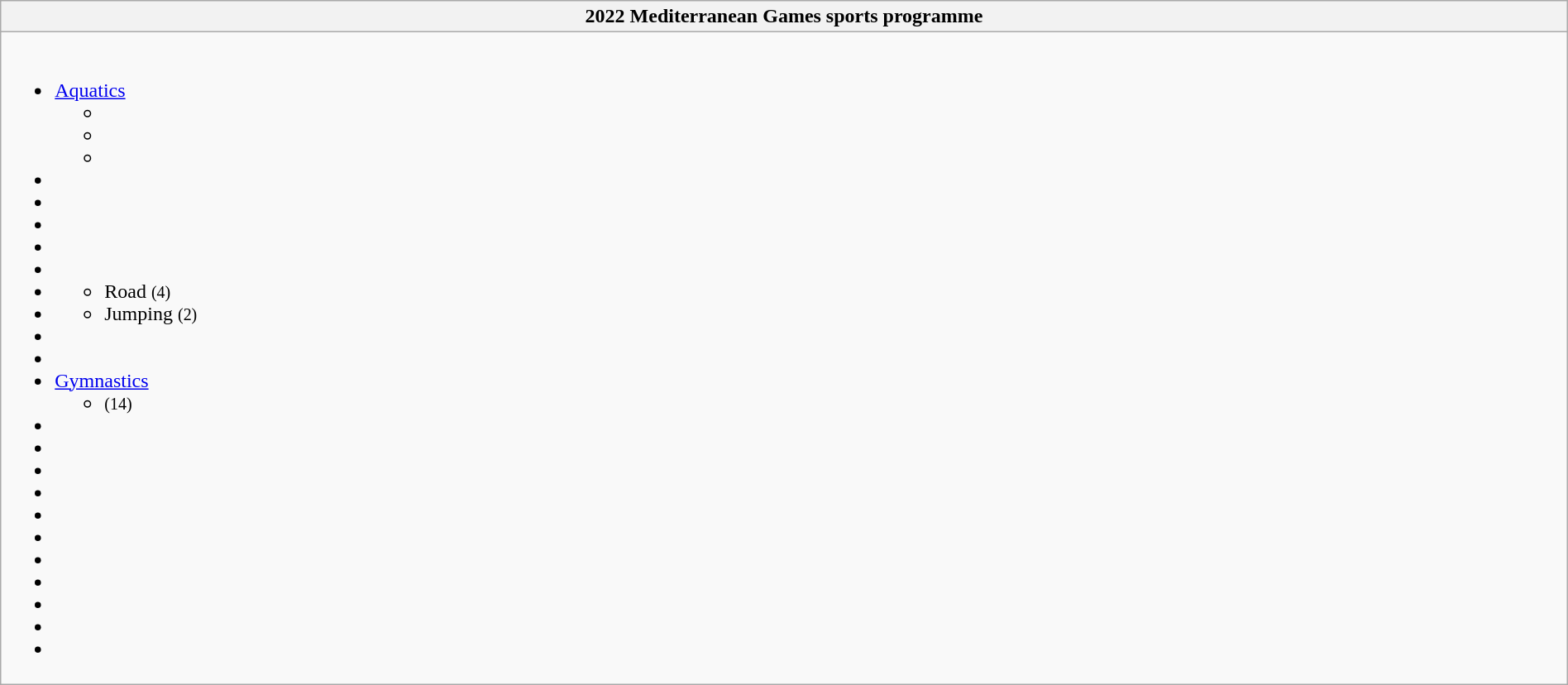<table class="wikitable" width=100%>
<tr>
<th>2022 Mediterranean Games sports programme</th>
</tr>
<tr>
<td><br><ul><li><a href='#'>Aquatics</a><ul><li></li><li></li><li></li></ul></li><li></li><li></li><li></li><li></li><li></li><li><ul><li>Road <small>(4)</small></li></ul></li><li><ul><li>Jumping <small>(2)</small></li></ul></li><li></li><li></li><li><a href='#'>Gymnastics</a><ul><li> <small>(14)</small></li></ul></li><li></li><li></li><li></li><li></li><li></li><li></li><li></li><li></li><li></li><li></li><li></li></ul></td>
</tr>
</table>
